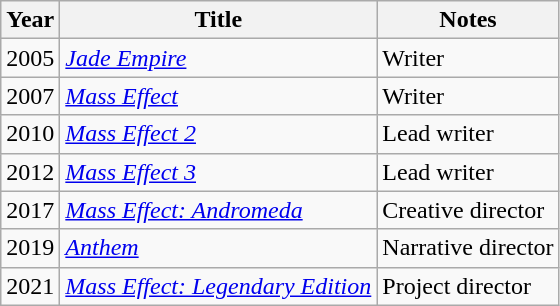<table class="wikitable">
<tr>
<th>Year</th>
<th>Title</th>
<th>Notes</th>
</tr>
<tr>
<td>2005</td>
<td><em><a href='#'>Jade Empire</a></em></td>
<td>Writer</td>
</tr>
<tr>
<td>2007</td>
<td><a href='#'><em>Mass Effect</em></a></td>
<td>Writer</td>
</tr>
<tr>
<td>2010</td>
<td><em><a href='#'>Mass Effect 2</a></em></td>
<td>Lead writer</td>
</tr>
<tr>
<td>2012</td>
<td><em><a href='#'>Mass Effect 3</a></em></td>
<td>Lead writer</td>
</tr>
<tr>
<td>2017</td>
<td><em><a href='#'>Mass Effect: Andromeda</a></em></td>
<td>Creative director</td>
</tr>
<tr>
<td>2019</td>
<td><a href='#'><em>Anthem</em></a></td>
<td>Narrative director</td>
</tr>
<tr>
<td>2021</td>
<td><a href='#'><em>Mass Effect: Legendary Edition</em></a></td>
<td>Project director</td>
</tr>
</table>
